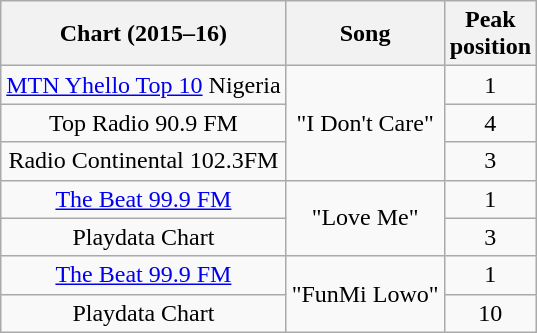<table class="wikitable plainrowheaders sortable" style="text-align:center;">
<tr>
<th scope="col">Chart (2015–16)</th>
<th scope="col">Song</th>
<th scope="col">Peak<br>position</th>
</tr>
<tr>
<td><a href='#'>MTN Yhello Top 10</a> Nigeria</td>
<td rowspan="3">"I Don't Care"</td>
<td>1</td>
</tr>
<tr>
<td>Top Radio 90.9 FM</td>
<td>4</td>
</tr>
<tr>
<td>Radio Continental 102.3FM</td>
<td>3</td>
</tr>
<tr>
<td><a href='#'>The Beat 99.9 FM</a></td>
<td rowspan="2">"Love Me"</td>
<td>1</td>
</tr>
<tr>
<td>Playdata Chart</td>
<td>3</td>
</tr>
<tr>
<td><a href='#'>The Beat 99.9 FM</a></td>
<td rowspan="2">"FunMi Lowo"</td>
<td>1</td>
</tr>
<tr>
<td>Playdata Chart</td>
<td>10</td>
</tr>
</table>
